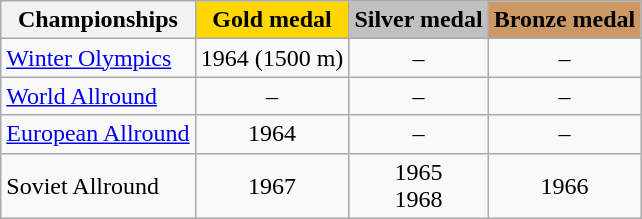<table class="wikitable" style="text-align:center">
<tr>
<th>Championships</th>
<td bgcolor=gold><strong>Gold medal</strong></td>
<td bgcolor=silver><strong>Silver medal</strong></td>
<td bgcolor=cc9966><strong>Bronze medal</strong></td>
</tr>
<tr>
<td align="left"><a href='#'>Winter Olympics</a></td>
<td>1964 (1500 m)</td>
<td>–</td>
<td>–</td>
</tr>
<tr>
<td align="left"><a href='#'>World Allround</a></td>
<td>–</td>
<td>–</td>
<td>–</td>
</tr>
<tr>
<td align="left"><a href='#'>European Allround</a></td>
<td>1964</td>
<td>–</td>
<td>–</td>
</tr>
<tr>
<td align="left">Soviet Allround</td>
<td>1967</td>
<td>1965 <br> 1968</td>
<td>1966</td>
</tr>
</table>
